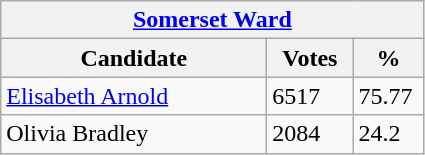<table class="wikitable">
<tr>
<th colspan="3"><a href='#'>Somerset Ward</a></th>
</tr>
<tr>
<th style="width: 170px">Candidate</th>
<th style="width: 50px">Votes</th>
<th style="width: 40px">%</th>
</tr>
<tr>
<td><a href='#'>Elisabeth Arnold</a></td>
<td>6517</td>
<td>75.77</td>
</tr>
<tr>
<td>Olivia Bradley</td>
<td>2084</td>
<td>24.2</td>
</tr>
</table>
